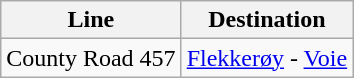<table class="wikitable sortable">
<tr>
<th>Line</th>
<th>Destination</th>
</tr>
<tr>
<td>County Road 457</td>
<td><a href='#'>Flekkerøy</a> - <a href='#'>Voie</a></td>
</tr>
</table>
